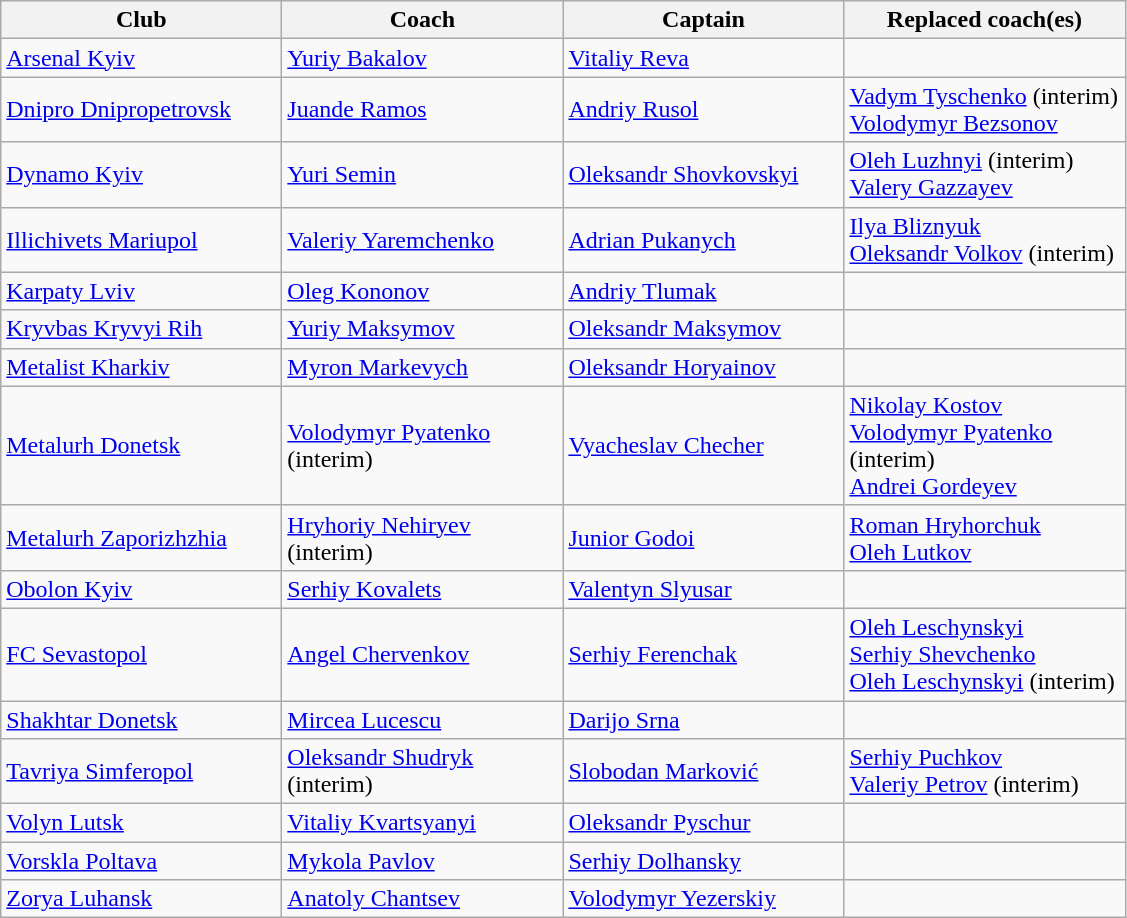<table class="wikitable">
<tr>
<th width="180">Club</th>
<th width="180">Coach</th>
<th width="180">Captain</th>
<th width="180">Replaced coach(es)</th>
</tr>
<tr>
<td><a href='#'>Arsenal Kyiv</a></td>
<td> <a href='#'>Yuriy Bakalov</a></td>
<td> <a href='#'>Vitaliy Reva</a></td>
<td></td>
</tr>
<tr>
<td><a href='#'>Dnipro Dnipropetrovsk</a></td>
<td> <a href='#'>Juande Ramos</a></td>
<td> <a href='#'>Andriy Rusol</a></td>
<td> <a href='#'>Vadym Tyschenko</a> (interim) <br> <a href='#'>Volodymyr Bezsonov</a></td>
</tr>
<tr>
<td><a href='#'>Dynamo Kyiv</a></td>
<td> <a href='#'>Yuri Semin</a></td>
<td> <a href='#'>Oleksandr Shovkovskyi</a></td>
<td> <a href='#'>Oleh Luzhnyi</a> (interim) <br>  <a href='#'>Valery Gazzayev</a></td>
</tr>
<tr>
<td><a href='#'>Illichivets Mariupol</a></td>
<td> <a href='#'>Valeriy Yaremchenko</a></td>
<td> <a href='#'>Adrian Pukanych</a></td>
<td> <a href='#'>Ilya Bliznyuk</a><br> <a href='#'>Oleksandr Volkov</a> (interim)</td>
</tr>
<tr>
<td><a href='#'>Karpaty Lviv</a></td>
<td> <a href='#'>Oleg Kononov</a></td>
<td> <a href='#'>Andriy Tlumak</a></td>
<td></td>
</tr>
<tr>
<td><a href='#'>Kryvbas Kryvyi Rih</a></td>
<td> <a href='#'>Yuriy Maksymov</a></td>
<td> <a href='#'>Oleksandr Maksymov</a></td>
<td></td>
</tr>
<tr>
<td><a href='#'>Metalist Kharkiv</a></td>
<td> <a href='#'>Myron Markevych</a></td>
<td> <a href='#'>Oleksandr Horyainov</a></td>
<td></td>
</tr>
<tr>
<td><a href='#'>Metalurh Donetsk</a></td>
<td> <a href='#'>Volodymyr Pyatenko</a> (interim)</td>
<td> <a href='#'>Vyacheslav Checher</a></td>
<td> <a href='#'>Nikolay Kostov</a><br> <a href='#'>Volodymyr Pyatenko</a> (interim)<br> <a href='#'>Andrei Gordeyev</a></td>
</tr>
<tr>
<td><a href='#'>Metalurh Zaporizhzhia</a></td>
<td> <a href='#'>Hryhoriy Nehiryev</a> (interim)</td>
<td> <a href='#'>Junior Godoi</a></td>
<td> <a href='#'>Roman Hryhorchuk</a><br> <a href='#'>Oleh Lutkov</a></td>
</tr>
<tr>
<td><a href='#'>Obolon Kyiv</a></td>
<td> <a href='#'>Serhiy Kovalets</a></td>
<td> <a href='#'>Valentyn Slyusar</a></td>
<td></td>
</tr>
<tr>
<td><a href='#'>FC Sevastopol</a></td>
<td> <a href='#'>Angel Chervenkov</a></td>
<td> <a href='#'>Serhiy Ferenchak</a></td>
<td> <a href='#'>Oleh Leschynskyi</a><br> <a href='#'>Serhiy Shevchenko</a><br> <a href='#'>Oleh Leschynskyi</a> (interim)</td>
</tr>
<tr>
<td><a href='#'>Shakhtar Donetsk</a></td>
<td> <a href='#'>Mircea Lucescu</a></td>
<td> <a href='#'>Darijo Srna</a></td>
<td></td>
</tr>
<tr>
<td><a href='#'>Tavriya Simferopol</a></td>
<td> <a href='#'>Oleksandr Shudryk</a> (interim)</td>
<td> <a href='#'>Slobodan Marković</a></td>
<td> <a href='#'>Serhiy Puchkov</a><br> <a href='#'>Valeriy Petrov</a> (interim)</td>
</tr>
<tr>
<td><a href='#'>Volyn Lutsk</a></td>
<td> <a href='#'>Vitaliy Kvartsyanyi</a></td>
<td> <a href='#'>Oleksandr Pyschur</a></td>
<td></td>
</tr>
<tr>
<td><a href='#'>Vorskla Poltava</a></td>
<td> <a href='#'>Mykola Pavlov</a></td>
<td> <a href='#'>Serhiy Dolhansky</a></td>
<td></td>
</tr>
<tr>
<td><a href='#'>Zorya Luhansk</a></td>
<td> <a href='#'>Anatoly Chantsev</a></td>
<td> <a href='#'>Volodymyr Yezerskiy</a></td>
<td></td>
</tr>
</table>
